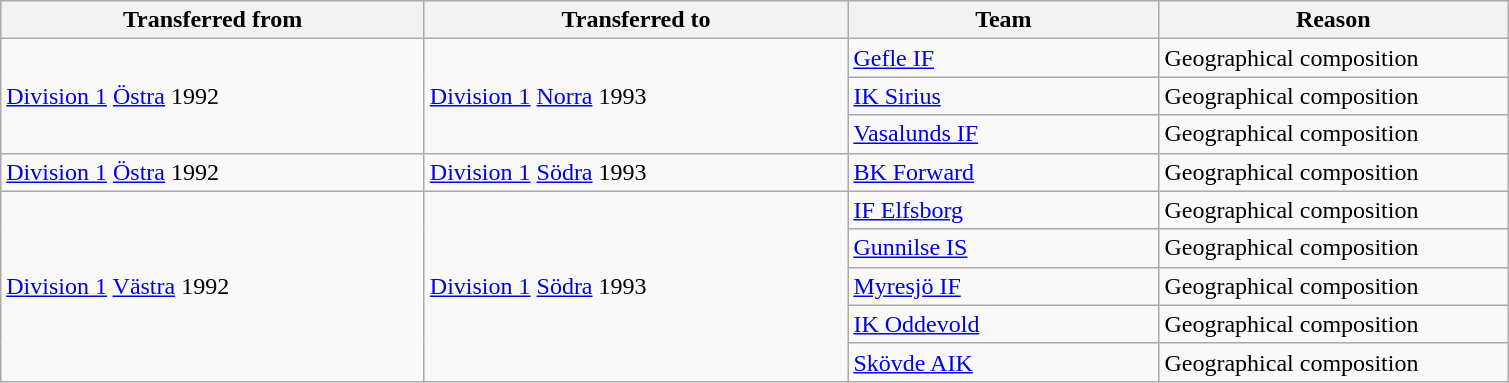<table class="wikitable" style="text-align: left">
<tr>
<th style="width: 275px;">Transferred from</th>
<th style="width: 275px;">Transferred to</th>
<th style="width: 200px;">Team</th>
<th style="width: 225px;">Reason</th>
</tr>
<tr>
<td rowspan=3><a href='#'>Division 1</a> <a href='#'>Östra</a> 1992</td>
<td rowspan=3><a href='#'>Division 1</a> <a href='#'>Norra</a> 1993</td>
<td><a href='#'>Gefle IF</a></td>
<td>Geographical composition</td>
</tr>
<tr>
<td><a href='#'>IK Sirius</a></td>
<td>Geographical composition</td>
</tr>
<tr>
<td><a href='#'>Vasalunds IF</a></td>
<td>Geographical composition</td>
</tr>
<tr>
<td><a href='#'>Division 1</a> <a href='#'>Östra</a> 1992</td>
<td><a href='#'>Division 1</a> <a href='#'>Södra</a> 1993</td>
<td><a href='#'>BK Forward</a></td>
<td>Geographical composition</td>
</tr>
<tr>
<td rowspan=5><a href='#'>Division 1</a> <a href='#'>Västra</a> 1992</td>
<td rowspan=5><a href='#'>Division 1</a> <a href='#'>Södra</a> 1993</td>
<td><a href='#'>IF Elfsborg</a></td>
<td>Geographical composition</td>
</tr>
<tr>
<td><a href='#'>Gunnilse IS</a></td>
<td>Geographical composition</td>
</tr>
<tr>
<td><a href='#'>Myresjö IF</a></td>
<td>Geographical composition</td>
</tr>
<tr>
<td><a href='#'>IK Oddevold</a></td>
<td>Geographical composition</td>
</tr>
<tr>
<td><a href='#'>Skövde AIK</a></td>
<td>Geographical composition</td>
</tr>
</table>
